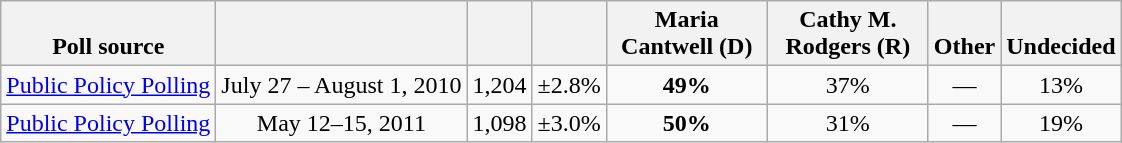<table class="wikitable" style="text-align:center">
<tr valign= bottom>
<th>Poll source</th>
<th></th>
<th></th>
<th></th>
<th style="width:100px;">Maria<br>Cantwell (D)</th>
<th style="width:100px;">Cathy M.<br>Rodgers (R)</th>
<th>Other</th>
<th>Undecided</th>
</tr>
<tr>
<td align=left><a href='#'>Public Policy Polling</a></td>
<td>July 27 – August 1, 2010</td>
<td>1,204</td>
<td>±2.8%</td>
<td><strong>49%</strong></td>
<td>37%</td>
<td>—</td>
<td>13%</td>
</tr>
<tr>
<td align=left><a href='#'>Public Policy Polling</a></td>
<td>May 12–15, 2011</td>
<td>1,098</td>
<td>±3.0%</td>
<td><strong>50%</strong></td>
<td>31%</td>
<td>—</td>
<td>19%</td>
</tr>
</table>
